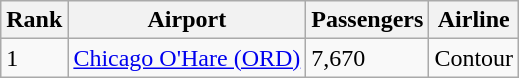<table class="wikitable">
<tr>
<th>Rank</th>
<th>Airport</th>
<th>Passengers</th>
<th>Airline</th>
</tr>
<tr>
<td>1</td>
<td><a href='#'>Chicago O'Hare (ORD)</a></td>
<td>7,670</td>
<td>Contour</td>
</tr>
</table>
